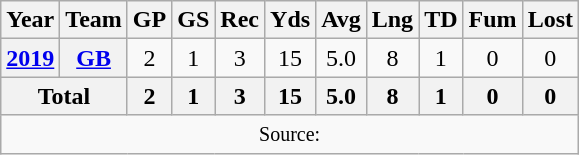<table class="wikitable" style="text-align:center">
<tr>
<th>Year</th>
<th>Team</th>
<th>GP</th>
<th>GS</th>
<th>Rec</th>
<th>Yds</th>
<th>Avg</th>
<th>Lng</th>
<th>TD</th>
<th>Fum</th>
<th>Lost</th>
</tr>
<tr>
<th><a href='#'>2019</a></th>
<th><a href='#'>GB</a></th>
<td>2</td>
<td>1</td>
<td>3</td>
<td>15</td>
<td>5.0</td>
<td>8</td>
<td>1</td>
<td>0</td>
<td>0</td>
</tr>
<tr>
<th colspan="2">Total</th>
<th>2</th>
<th>1</th>
<th>3</th>
<th>15</th>
<th>5.0</th>
<th>8</th>
<th>1</th>
<th>0</th>
<th>0</th>
</tr>
<tr>
<td colspan="11"><small>Source: </small></td>
</tr>
</table>
